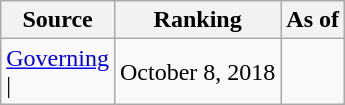<table class="wikitable" style="text-align:center">
<tr>
<th>Source</th>
<th>Ranking</th>
<th>As of</th>
</tr>
<tr>
<td align=left><a href='#'>Governing</a><br>| </td>
<td>October 8, 2018</td>
</tr>
</table>
